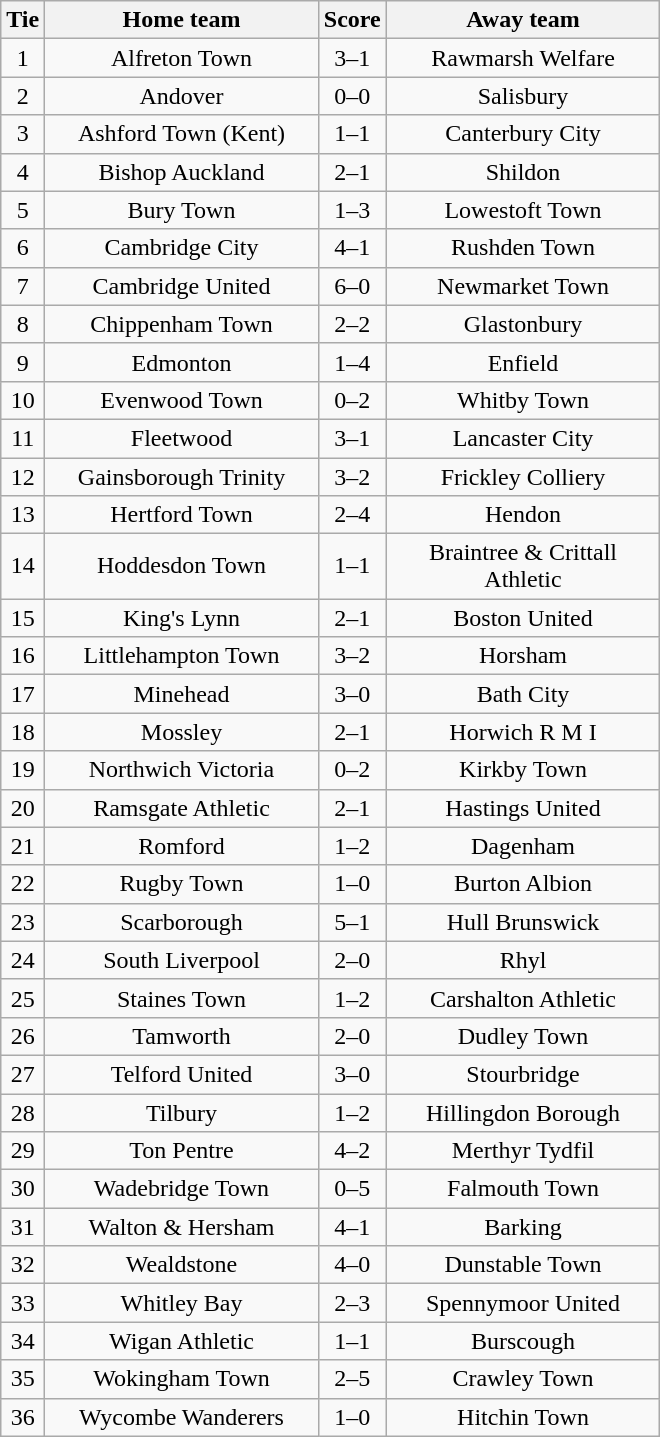<table class="wikitable" style="text-align:center;">
<tr>
<th width=20>Tie</th>
<th width=175>Home team</th>
<th width=20>Score</th>
<th width=175>Away team</th>
</tr>
<tr>
<td>1</td>
<td>Alfreton Town</td>
<td>3–1</td>
<td>Rawmarsh Welfare</td>
</tr>
<tr>
<td>2</td>
<td>Andover</td>
<td>0–0</td>
<td>Salisbury</td>
</tr>
<tr>
<td>3</td>
<td>Ashford Town (Kent)</td>
<td>1–1</td>
<td>Canterbury City</td>
</tr>
<tr>
<td>4</td>
<td>Bishop Auckland</td>
<td>2–1</td>
<td>Shildon</td>
</tr>
<tr>
<td>5</td>
<td>Bury Town</td>
<td>1–3</td>
<td>Lowestoft Town</td>
</tr>
<tr>
<td>6</td>
<td>Cambridge City</td>
<td>4–1</td>
<td>Rushden Town</td>
</tr>
<tr>
<td>7</td>
<td>Cambridge United</td>
<td>6–0</td>
<td>Newmarket Town</td>
</tr>
<tr>
<td>8</td>
<td>Chippenham Town</td>
<td>2–2</td>
<td>Glastonbury</td>
</tr>
<tr>
<td>9</td>
<td>Edmonton</td>
<td>1–4</td>
<td>Enfield</td>
</tr>
<tr>
<td>10</td>
<td>Evenwood Town</td>
<td>0–2</td>
<td>Whitby Town</td>
</tr>
<tr>
<td>11</td>
<td>Fleetwood</td>
<td>3–1</td>
<td>Lancaster City</td>
</tr>
<tr>
<td>12</td>
<td>Gainsborough Trinity</td>
<td>3–2</td>
<td>Frickley Colliery</td>
</tr>
<tr>
<td>13</td>
<td>Hertford Town</td>
<td>2–4</td>
<td>Hendon</td>
</tr>
<tr>
<td>14</td>
<td>Hoddesdon Town</td>
<td>1–1</td>
<td>Braintree & Crittall Athletic</td>
</tr>
<tr>
<td>15</td>
<td>King's Lynn</td>
<td>2–1</td>
<td>Boston United</td>
</tr>
<tr>
<td>16</td>
<td>Littlehampton Town</td>
<td>3–2</td>
<td>Horsham</td>
</tr>
<tr>
<td>17</td>
<td>Minehead</td>
<td>3–0</td>
<td>Bath City</td>
</tr>
<tr>
<td>18</td>
<td>Mossley</td>
<td>2–1</td>
<td>Horwich R M I</td>
</tr>
<tr>
<td>19</td>
<td>Northwich Victoria</td>
<td>0–2</td>
<td>Kirkby Town</td>
</tr>
<tr>
<td>20</td>
<td>Ramsgate Athletic</td>
<td>2–1</td>
<td>Hastings United</td>
</tr>
<tr>
<td>21</td>
<td>Romford</td>
<td>1–2</td>
<td>Dagenham</td>
</tr>
<tr>
<td>22</td>
<td>Rugby Town</td>
<td>1–0</td>
<td>Burton Albion</td>
</tr>
<tr>
<td>23</td>
<td>Scarborough</td>
<td>5–1</td>
<td>Hull Brunswick</td>
</tr>
<tr>
<td>24</td>
<td>South Liverpool</td>
<td>2–0</td>
<td>Rhyl</td>
</tr>
<tr>
<td>25</td>
<td>Staines Town</td>
<td>1–2</td>
<td>Carshalton Athletic</td>
</tr>
<tr>
<td>26</td>
<td>Tamworth</td>
<td>2–0</td>
<td>Dudley Town</td>
</tr>
<tr>
<td>27</td>
<td>Telford United</td>
<td>3–0</td>
<td>Stourbridge</td>
</tr>
<tr>
<td>28</td>
<td>Tilbury</td>
<td>1–2</td>
<td>Hillingdon Borough</td>
</tr>
<tr>
<td>29</td>
<td>Ton Pentre</td>
<td>4–2</td>
<td>Merthyr Tydfil</td>
</tr>
<tr>
<td>30</td>
<td>Wadebridge Town</td>
<td>0–5</td>
<td>Falmouth Town</td>
</tr>
<tr>
<td>31</td>
<td>Walton & Hersham</td>
<td>4–1</td>
<td>Barking</td>
</tr>
<tr>
<td>32</td>
<td>Wealdstone</td>
<td>4–0</td>
<td>Dunstable Town</td>
</tr>
<tr>
<td>33</td>
<td>Whitley Bay</td>
<td>2–3</td>
<td>Spennymoor United</td>
</tr>
<tr>
<td>34</td>
<td>Wigan Athletic</td>
<td>1–1</td>
<td>Burscough</td>
</tr>
<tr>
<td>35</td>
<td>Wokingham Town</td>
<td>2–5</td>
<td>Crawley Town</td>
</tr>
<tr>
<td>36</td>
<td>Wycombe Wanderers</td>
<td>1–0</td>
<td>Hitchin Town</td>
</tr>
</table>
